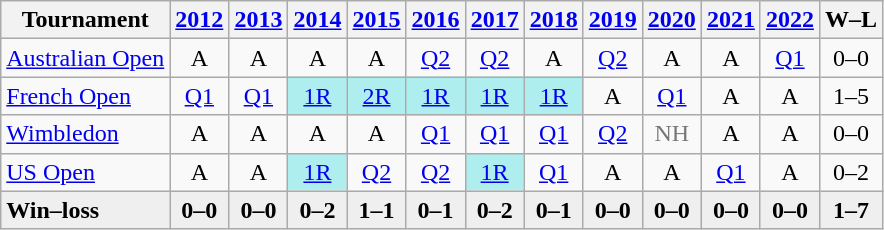<table class=wikitable style=text-align:center>
<tr>
<th>Tournament</th>
<th><a href='#'>2012</a></th>
<th><a href='#'>2013</a></th>
<th><a href='#'>2014</a></th>
<th><a href='#'>2015</a></th>
<th><a href='#'>2016</a></th>
<th><a href='#'>2017</a></th>
<th><a href='#'>2018</a></th>
<th><a href='#'>2019</a></th>
<th><a href='#'>2020</a></th>
<th><a href='#'>2021</a></th>
<th><a href='#'>2022</a></th>
<th>W–L</th>
</tr>
<tr>
<td align=left><a href='#'>Australian Open</a></td>
<td>A</td>
<td>A</td>
<td>A</td>
<td>A</td>
<td><a href='#'>Q2</a></td>
<td><a href='#'>Q2</a></td>
<td>A</td>
<td><a href='#'>Q2</a></td>
<td>A</td>
<td>A</td>
<td><a href='#'>Q1</a></td>
<td>0–0</td>
</tr>
<tr>
<td align=left><a href='#'>French Open</a></td>
<td><a href='#'>Q1</a></td>
<td><a href='#'>Q1</a></td>
<td bgcolor=afeeee><a href='#'>1R</a></td>
<td bgcolor=afeeee><a href='#'>2R</a></td>
<td bgcolor=afeeee><a href='#'>1R</a></td>
<td bgcolor=afeeee><a href='#'>1R</a></td>
<td bgcolor=afeeee><a href='#'>1R</a></td>
<td>A</td>
<td><a href='#'>Q1</a></td>
<td>A</td>
<td>A</td>
<td>1–5</td>
</tr>
<tr>
<td align=left><a href='#'>Wimbledon</a></td>
<td>A</td>
<td>A</td>
<td>A</td>
<td>A</td>
<td><a href='#'>Q1</a></td>
<td><a href='#'>Q1</a></td>
<td><a href='#'>Q1</a></td>
<td><a href='#'>Q2</a></td>
<td style=color:#767676>NH</td>
<td>A</td>
<td>A</td>
<td>0–0</td>
</tr>
<tr>
<td align=left><a href='#'>US Open</a></td>
<td>A</td>
<td>A</td>
<td bgcolor=afeeee><a href='#'>1R</a></td>
<td><a href='#'>Q2</a></td>
<td><a href='#'>Q2</a></td>
<td bgcolor=afeeee><a href='#'>1R</a></td>
<td><a href='#'>Q1</a></td>
<td>A</td>
<td>A</td>
<td><a href='#'>Q1</a></td>
<td>A</td>
<td>0–2</td>
</tr>
<tr style=font-weight:bold;background:#efefef>
<td style=text-align:left>Win–loss</td>
<td>0–0</td>
<td>0–0</td>
<td>0–2</td>
<td>1–1</td>
<td>0–1</td>
<td>0–2</td>
<td>0–1</td>
<td>0–0</td>
<td>0–0</td>
<td>0–0</td>
<td>0–0</td>
<td>1–7</td>
</tr>
</table>
